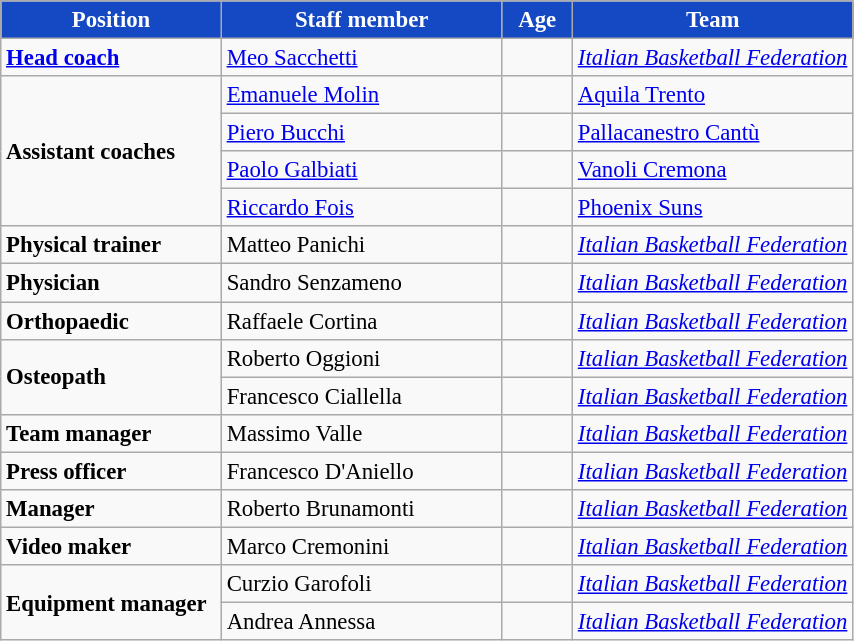<table class="wikitable sortable" style="text-align:left; font-size:95%;">
<tr>
<th scope="col" width="140px" style="background: #1549C3; color:#ffffff">Position</th>
<th scope="col" width="180px" style="background: #1549C3; color:#ffffff">Staff member</th>
<th scope="col" width="40px"  style="background: #1549C3; color:#ffffff">Age</th>
<th scope="col" width="180px" style="background: #1549C3; color:#ffffff">Team</th>
</tr>
<tr>
<td><strong><a href='#'>Head coach</a></strong></td>
<td><a href='#'>Meo Sacchetti</a></td>
<td></td>
<td><em><a href='#'>Italian Basketball Federation</a></em></td>
</tr>
<tr>
<td rowspan=4><strong>Assistant coaches</strong></td>
<td><a href='#'>Emanuele Molin</a></td>
<td></td>
<td><a href='#'>Aquila Trento</a></td>
</tr>
<tr>
<td><a href='#'>Piero Bucchi</a></td>
<td></td>
<td><a href='#'>Pallacanestro Cantù</a></td>
</tr>
<tr>
<td><a href='#'>Paolo Galbiati</a></td>
<td></td>
<td><a href='#'>Vanoli Cremona</a></td>
</tr>
<tr>
<td><a href='#'>Riccardo Fois</a></td>
<td></td>
<td><a href='#'>Phoenix Suns</a></td>
</tr>
<tr>
<td><strong>Physical trainer</strong></td>
<td>Matteo Panichi</td>
<td></td>
<td><em><a href='#'>Italian Basketball Federation</a></em></td>
</tr>
<tr>
<td><strong>Physician</strong></td>
<td>Sandro Senzameno</td>
<td></td>
<td><em><a href='#'>Italian Basketball Federation</a></em></td>
</tr>
<tr>
<td><strong>Orthopaedic</strong></td>
<td>Raffaele Cortina</td>
<td></td>
<td><em><a href='#'>Italian Basketball Federation</a></em></td>
</tr>
<tr>
<td rowspan=2><strong>Osteopath</strong></td>
<td>Roberto Oggioni</td>
<td></td>
<td><em><a href='#'>Italian Basketball Federation</a></em></td>
</tr>
<tr>
<td>Francesco Ciallella</td>
<td></td>
<td><em><a href='#'>Italian Basketball Federation</a></em></td>
</tr>
<tr>
<td><strong>Team manager</strong></td>
<td>Massimo Valle</td>
<td></td>
<td><em><a href='#'>Italian Basketball Federation</a></em></td>
</tr>
<tr>
<td><strong>Press officer</strong></td>
<td>Francesco D'Aniello</td>
<td></td>
<td><em><a href='#'>Italian Basketball Federation</a></em></td>
</tr>
<tr>
<td><strong>Manager</strong></td>
<td>Roberto Brunamonti</td>
<td></td>
<td><em><a href='#'>Italian Basketball Federation</a></em></td>
</tr>
<tr>
<td><strong>Video maker</strong></td>
<td>Marco Cremonini</td>
<td></td>
<td><em><a href='#'>Italian Basketball Federation</a></em></td>
</tr>
<tr>
<td rowspan=2><strong>Equipment manager</strong></td>
<td>Curzio Garofoli</td>
<td></td>
<td><em><a href='#'>Italian Basketball Federation</a></em></td>
</tr>
<tr>
<td>Andrea Annessa</td>
<td></td>
<td><em><a href='#'>Italian Basketball Federation</a></em></td>
</tr>
</table>
